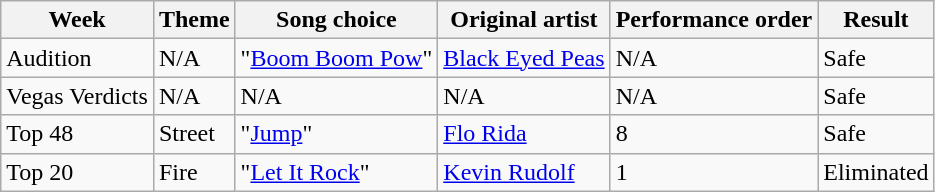<table class="wikitable">
<tr>
<th>Week</th>
<th>Theme</th>
<th>Song choice</th>
<th>Original artist</th>
<th>Performance order</th>
<th>Result</th>
</tr>
<tr>
<td>Audition</td>
<td>N/A</td>
<td>"<a href='#'>Boom Boom Pow</a>"</td>
<td><a href='#'>Black Eyed Peas</a></td>
<td>N/A</td>
<td>Safe</td>
</tr>
<tr>
<td>Vegas Verdicts</td>
<td>N/A</td>
<td>N/A</td>
<td>N/A</td>
<td>N/A</td>
<td>Safe</td>
</tr>
<tr>
<td>Top 48</td>
<td>Street</td>
<td>"<a href='#'>Jump</a>"</td>
<td><a href='#'>Flo Rida</a></td>
<td>8</td>
<td>Safe</td>
</tr>
<tr>
<td>Top 20</td>
<td>Fire</td>
<td>"<a href='#'>Let It Rock</a>"</td>
<td><a href='#'>Kevin Rudolf</a></td>
<td>1</td>
<td>Eliminated</td>
</tr>
</table>
